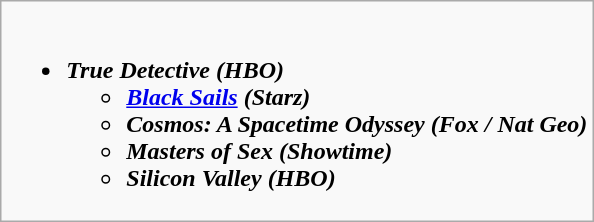<table class="wikitable">
<tr>
<td style="vertical-align:top;"><br><ul><li><strong><em>True Detective<em> (HBO)<strong><ul><li></em><a href='#'>Black Sails</a><em> (Starz)</li><li></em>Cosmos: A Spacetime Odyssey<em> (Fox / Nat Geo)</li><li></em>Masters of Sex<em> (Showtime)</li><li></em>Silicon Valley<em> (HBO)</li></ul></li></ul></td>
</tr>
</table>
